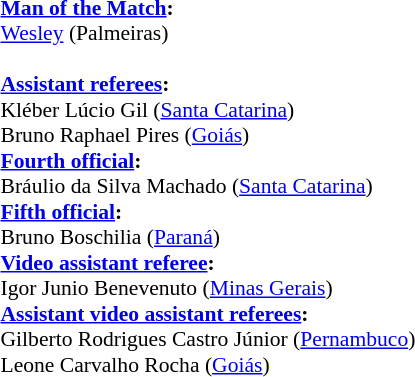<table width=50% style="font-size: 90%">
<tr>
<td><br><strong><a href='#'>Man of the Match</a>:</strong>
<br> <a href='#'>Wesley</a> (Palmeiras)
<br>
<br><strong><a href='#'>Assistant referees</a>:</strong>
<br>Kléber Lúcio Gil (<a href='#'>Santa Catarina</a>)
<br>Bruno Raphael Pires (<a href='#'>Goiás</a>)
<br><strong><a href='#'>Fourth official</a>:</strong>
<br>Bráulio da Silva Machado (<a href='#'>Santa Catarina</a>)
<br><strong><a href='#'>Fifth official</a>:</strong>
<br>Bruno Boschilia (<a href='#'>Paraná</a>)
<br><strong><a href='#'>Video assistant referee</a>:</strong>
<br>Igor Junio Benevenuto (<a href='#'>Minas Gerais</a>)
<br><strong><a href='#'>Assistant video assistant referees</a>:</strong>
<br>Gilberto Rodrigues Castro Júnior (<a href='#'>Pernambuco</a>)
<br>Leone Carvalho Rocha (<a href='#'>Goiás</a>)</td>
</tr>
</table>
